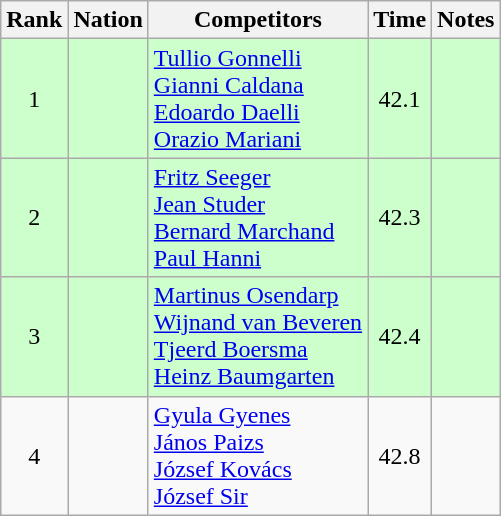<table class="wikitable sortable" style="text-align:center">
<tr>
<th>Rank</th>
<th>Nation</th>
<th>Competitors</th>
<th>Time</th>
<th>Notes</th>
</tr>
<tr bgcolor=ccffcc>
<td>1</td>
<td align=left></td>
<td align=left><a href='#'>Tullio Gonnelli</a><br><a href='#'>Gianni Caldana</a><br><a href='#'>Edoardo Daelli</a><br><a href='#'>Orazio Mariani</a></td>
<td>42.1</td>
<td></td>
</tr>
<tr bgcolor=ccffcc>
<td>2</td>
<td align=left></td>
<td align=left><a href='#'>Fritz Seeger</a><br><a href='#'>Jean Studer</a><br><a href='#'>Bernard Marchand</a><br><a href='#'>Paul Hanni</a></td>
<td>42.3</td>
<td></td>
</tr>
<tr bgcolor=ccffcc>
<td>3</td>
<td align=left></td>
<td align=left><a href='#'>Martinus Osendarp</a><br><a href='#'>Wijnand van Beveren</a><br><a href='#'>Tjeerd Boersma</a><br><a href='#'>Heinz Baumgarten</a></td>
<td>42.4</td>
<td></td>
</tr>
<tr>
<td>4</td>
<td align=left></td>
<td align=left><a href='#'>Gyula Gyenes</a><br><a href='#'>János Paizs</a><br><a href='#'>József Kovács</a><br><a href='#'>József Sir</a></td>
<td>42.8</td>
<td></td>
</tr>
</table>
